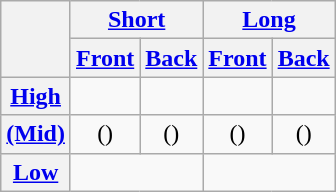<table class="wikitable" style="text-align:center;">
<tr>
<th rowspan="2"></th>
<th colspan="2"><a href='#'>Short</a></th>
<th colspan="2"><a href='#'>Long</a></th>
</tr>
<tr>
<th><a href='#'>Front</a></th>
<th><a href='#'>Back</a></th>
<th><a href='#'>Front</a></th>
<th><a href='#'>Back</a></th>
</tr>
<tr>
<th><a href='#'>High</a></th>
<td></td>
<td></td>
<td></td>
<td></td>
</tr>
<tr>
<th><a href='#'>(Mid)</a></th>
<td>()</td>
<td>()</td>
<td>()</td>
<td>()</td>
</tr>
<tr>
<th><a href='#'>Low</a></th>
<td colspan="2"></td>
<td colspan="2"></td>
</tr>
</table>
